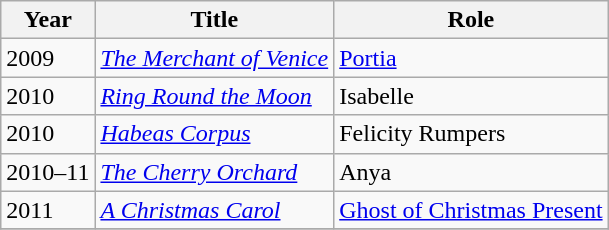<table class="wikitable">
<tr>
<th>Year</th>
<th>Title</th>
<th>Role</th>
</tr>
<tr>
<td>2009</td>
<td><em><a href='#'>The Merchant of Venice</a></em></td>
<td><a href='#'>Portia</a></td>
</tr>
<tr>
<td>2010</td>
<td><em><a href='#'>Ring Round the Moon</a></em></td>
<td>Isabelle</td>
</tr>
<tr>
<td>2010</td>
<td><em><a href='#'>Habeas Corpus</a></em></td>
<td>Felicity Rumpers</td>
</tr>
<tr>
<td>2010–11</td>
<td><em><a href='#'>The Cherry Orchard</a></em></td>
<td>Anya</td>
</tr>
<tr>
<td>2011</td>
<td><em><a href='#'>A Christmas Carol</a></em></td>
<td><a href='#'>Ghost of Christmas Present</a></td>
</tr>
<tr>
</tr>
</table>
